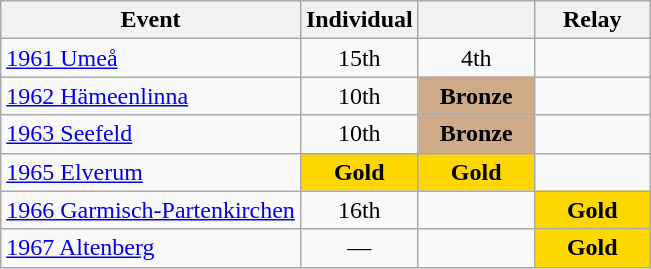<table class="wikitable" style="text-align: center;">
<tr ">
<th>Event</th>
<th style="width:70px;">Individual</th>
<th style="width:70px;"></th>
<th style="width:70px;">Relay</th>
</tr>
<tr>
<td align=left> <a href='#'>1961 Umeå</a></td>
<td>15th</td>
<td>4th</td>
<td></td>
</tr>
<tr>
<td align=left> <a href='#'>1962 Hämeenlinna</a></td>
<td>10th</td>
<td style="background:#cfaa88;"><strong>Bronze</strong></td>
<td></td>
</tr>
<tr>
<td align=left> <a href='#'>1963 Seefeld</a></td>
<td>10th</td>
<td style="background:#cfaa88;"><strong>Bronze</strong></td>
<td></td>
</tr>
<tr>
<td align=left> <a href='#'>1965 Elverum</a></td>
<td style="background:gold;"><strong>Gold</strong></td>
<td style="background:gold;"><strong>Gold</strong></td>
<td></td>
</tr>
<tr>
<td align=left> <a href='#'>1966 Garmisch-Partenkirchen</a></td>
<td>16th</td>
<td></td>
<td style="background:gold;"><strong>Gold</strong></td>
</tr>
<tr>
<td align=left> <a href='#'>1967 Altenberg</a></td>
<td>—</td>
<td></td>
<td style="background:gold;"><strong>Gold</strong></td>
</tr>
</table>
